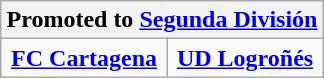<table class="wikitable" style="text-align: center; margin: 0 auto;">
<tr>
<th colspan="2">Promoted to <a href='#'>Segunda División</a></th>
</tr>
<tr>
<td><strong><a href='#'>FC Cartagena</a></strong><br></td>
<td><strong><a href='#'>UD Logroñés</a></strong><br></td>
</tr>
</table>
